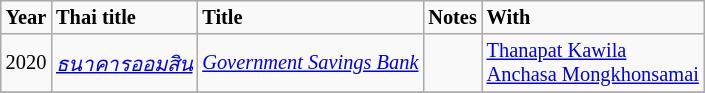<table class="wikitable" style="font-size: 85%;">
<tr>
<td><strong>Year</strong></td>
<td><strong>Thai title</strong></td>
<td><strong>Title</strong></td>
<td><strong>Notes</strong></td>
<td><strong>With</strong></td>
</tr>
<tr>
<td rowspan="1">2020</td>
<td><em><a href='#'>ธนาคารออมสิน</a></em></td>
<td><em><a href='#'>Government Savings Bank</a></em></td>
<td></td>
<td><a href='#'>Thanapat Kawila</a> <br> <a href='#'>Anchasa Mongkhonsamai</a></td>
</tr>
<tr>
</tr>
</table>
